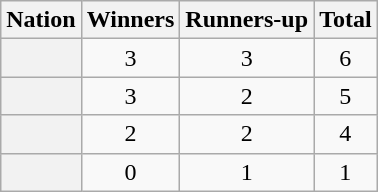<table class="wikitable plainrowheaders sortable">
<tr>
<th scope="col">Nation</th>
<th scope="col">Winners</th>
<th scope="col">Runners-up</th>
<th scope="col">Total</th>
</tr>
<tr>
<th scope="row"></th>
<td align=center>3</td>
<td align=center>3</td>
<td align=center>6</td>
</tr>
<tr>
<th scope="row"></th>
<td align=center>3</td>
<td align=center>2</td>
<td align=center>5</td>
</tr>
<tr>
<th scope="row"></th>
<td align=center>2</td>
<td align=center>2</td>
<td align=center>4</td>
</tr>
<tr>
<th scope="row"></th>
<td align=center>0</td>
<td align=center>1</td>
<td align=center>1</td>
</tr>
</table>
